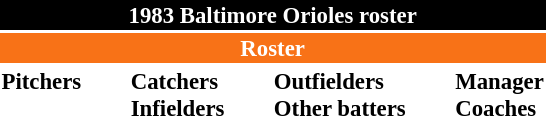<table class="toccolours" style="font-size: 95%;">
<tr>
<th colspan="10" style="background-color: black; color: white; text-align: center;">1983 Baltimore Orioles roster</th>
</tr>
<tr>
<td colspan="10" style="background-color: #F87217; color: white; text-align: center;"><strong>Roster</strong></td>
</tr>
<tr>
<td valign="top"><strong>Pitchers</strong><br>












</td>
<td width="25px"></td>
<td valign="top"><strong>Catchers</strong><br>



<strong>Infielders</strong>








</td>
<td width="25px"></td>
<td valign="top"><strong>Outfielders</strong><br>








<strong>Other batters</strong>
</td>
<td width="25px"></td>
<td valign="top"><strong>Manager</strong><br>
<strong>Coaches</strong>




</td>
</tr>
<tr>
</tr>
</table>
